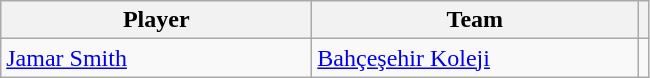<table class="wikitable">
<tr>
<th style="width:200px;">Player</th>
<th style="width:210px;">Team</th>
<th></th>
</tr>
<tr>
<td> <a href='#'>Jamar Smith</a></td>
<td> <a href='#'>Bahçeşehir Koleji</a></td>
<td style="text-align:center;"></td>
</tr>
</table>
